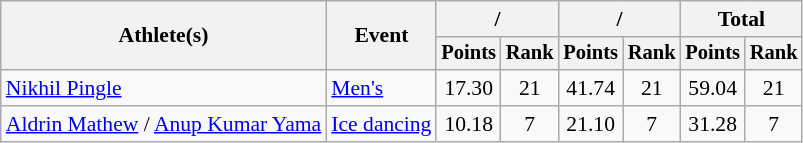<table class="wikitable" style="font-size:90%">
<tr>
<th rowspan="2">Athlete(s)</th>
<th rowspan="2">Event</th>
<th colspan="2">/</th>
<th colspan="2">/</th>
<th colspan="2">Total</th>
</tr>
<tr style="font-size:95%">
<th>Points</th>
<th>Rank</th>
<th>Points</th>
<th>Rank</th>
<th>Points</th>
<th>Rank</th>
</tr>
<tr align=center>
<td align=left><a href='#'>Nikhil Pingle</a></td>
<td align=left><a href='#'>Men's</a></td>
<td>17.30</td>
<td>21</td>
<td>41.74</td>
<td>21</td>
<td>59.04</td>
<td>21</td>
</tr>
<tr align=center>
<td align=left><a href='#'>Aldrin Mathew</a> / <a href='#'>Anup Kumar Yama</a></td>
<td align=left><a href='#'>Ice dancing</a></td>
<td>10.18</td>
<td>7</td>
<td>21.10</td>
<td>7</td>
<td>31.28</td>
<td>7</td>
</tr>
</table>
